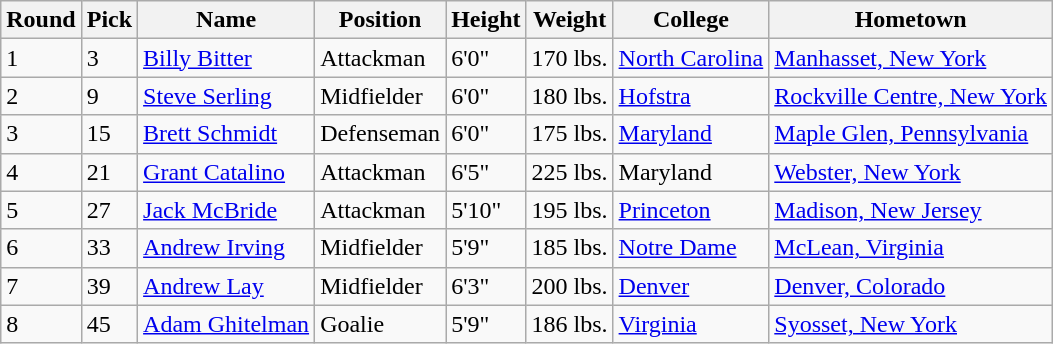<table class="wikitable">
<tr>
<th>Round</th>
<th>Pick</th>
<th>Name</th>
<th>Position</th>
<th>Height</th>
<th>Weight</th>
<th>College</th>
<th>Hometown</th>
</tr>
<tr>
<td>1</td>
<td>3</td>
<td><a href='#'>Billy Bitter</a></td>
<td>Attackman</td>
<td>6'0"</td>
<td>170 lbs.</td>
<td><a href='#'>North Carolina</a></td>
<td><a href='#'>Manhasset, New York</a></td>
</tr>
<tr>
<td>2</td>
<td>9</td>
<td><a href='#'>Steve Serling</a></td>
<td>Midfielder</td>
<td>6'0"</td>
<td>180 lbs.</td>
<td><a href='#'>Hofstra</a></td>
<td><a href='#'>Rockville Centre, New York</a></td>
</tr>
<tr>
<td>3</td>
<td>15</td>
<td><a href='#'>Brett Schmidt</a></td>
<td>Defenseman</td>
<td>6'0"</td>
<td>175 lbs.</td>
<td><a href='#'>Maryland</a></td>
<td><a href='#'>Maple Glen, Pennsylvania</a></td>
</tr>
<tr>
<td>4</td>
<td>21</td>
<td><a href='#'>Grant Catalino</a></td>
<td>Attackman</td>
<td>6'5"</td>
<td>225 lbs.</td>
<td>Maryland</td>
<td><a href='#'>Webster, New York</a></td>
</tr>
<tr>
<td>5</td>
<td>27</td>
<td><a href='#'>Jack McBride</a></td>
<td>Attackman</td>
<td>5'10"</td>
<td>195 lbs.</td>
<td><a href='#'>Princeton</a></td>
<td><a href='#'>Madison, New Jersey</a></td>
</tr>
<tr>
<td>6</td>
<td>33</td>
<td><a href='#'>Andrew Irving</a></td>
<td>Midfielder</td>
<td>5'9"</td>
<td>185 lbs.</td>
<td><a href='#'>Notre Dame</a></td>
<td><a href='#'>McLean, Virginia</a></td>
</tr>
<tr>
<td>7</td>
<td>39</td>
<td><a href='#'>Andrew Lay</a></td>
<td>Midfielder</td>
<td>6'3"</td>
<td>200 lbs.</td>
<td><a href='#'>Denver</a></td>
<td><a href='#'>Denver, Colorado</a></td>
</tr>
<tr>
<td>8</td>
<td>45</td>
<td><a href='#'>Adam Ghitelman</a></td>
<td>Goalie</td>
<td>5'9"</td>
<td>186 lbs.</td>
<td><a href='#'>Virginia</a></td>
<td><a href='#'>Syosset, New York</a></td>
</tr>
</table>
